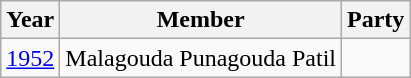<table class="wikitable">
<tr>
<th>Year</th>
<th>Member</th>
<th colspan="2">Party</th>
</tr>
<tr>
<td><a href='#'>1952</a></td>
<td>Malagouda Punagouda Patil</td>
<td></td>
</tr>
</table>
